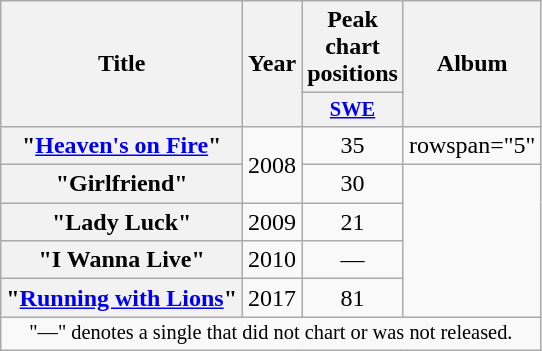<table class="wikitable plainrowheaders" style="text-align:center;">
<tr>
<th scope="col" rowspan="2">Title</th>
<th scope="col" rowspan="2">Year</th>
<th scope="col">Peak chart positions</th>
<th scope="col" rowspan="2">Album</th>
</tr>
<tr>
<th scope="col" style="width:3em;font-size:85%;"><a href='#'>SWE</a><br></th>
</tr>
<tr>
<th scope="row">"<a href='#'>Heaven's on Fire</a>"</th>
<td rowspan=2>2008</td>
<td>35</td>
<td>rowspan="5" </td>
</tr>
<tr>
<th scope="row">"Girlfriend"</th>
<td>30</td>
</tr>
<tr>
<th scope="row">"Lady Luck"</th>
<td>2009</td>
<td>21</td>
</tr>
<tr>
<th scope="row">"I Wanna Live"</th>
<td>2010</td>
<td>—</td>
</tr>
<tr>
<th scope="row">"<a href='#'>Running with Lions</a>"</th>
<td>2017</td>
<td>81<br></td>
</tr>
<tr>
<td style="text-align:center; font-size:85%;" colspan="22">"—" denotes a single that did not chart or was not released.</td>
</tr>
</table>
